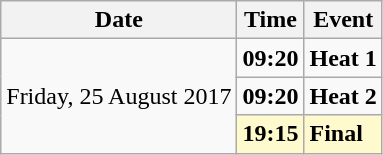<table class="wikitable">
<tr>
<th>Date</th>
<th>Time</th>
<th>Event</th>
</tr>
<tr>
<td rowspan="3">Friday, 25 August 2017</td>
<td><strong>09:20</strong></td>
<td><strong>Heat 1</strong></td>
</tr>
<tr>
<td><strong>09:20</strong></td>
<td><strong>Heat 2</strong></td>
</tr>
<tr style="background-color:lemonchiffon;">
<td><strong>19:15</strong></td>
<td><strong>Final</strong></td>
</tr>
</table>
